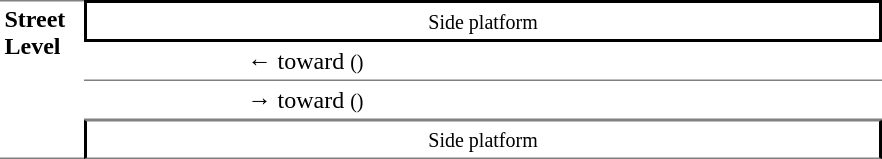<table border=0 cellspacing=0 cellpadding=3>
<tr>
<td style="border-top:solid 1px gray;border-bottom:solid 1px gray;" width=50 rowspan=10 valign=top><strong>Street Level</strong></td>
<td style="border-top:solid 2px black;border-right:solid 2px black;border-left:solid 2px black;border-bottom:solid 2px black;text-align:center;" colspan=2><small>Side platform</small></td>
</tr>
<tr>
<td style="border-top:solid 1px white;border-bottom:solid 1px gray;" width=100></td>
<td style="border-top:solid 1px white;border-bottom:solid 1px gray;" width=420>← <a href='#'></a> toward  <small>()</small></td>
</tr>
<tr>
<td style="border-top:solid 1px white;border-bottom:solid 1px gray;" width=100></td>
<td style="border-top:solid 1px white;border-bottom:solid 1px gray;">→  <a href='#'></a> toward  <small>()</small></td>
</tr>
<tr>
<td style="border-right:solid 2px black;border-left:solid 2px black;border-bottom:solid 1px gray;border-top:solid 1px gray;text-align:center;" colspan=2><small>Side platform</small></td>
</tr>
<tr>
</tr>
</table>
